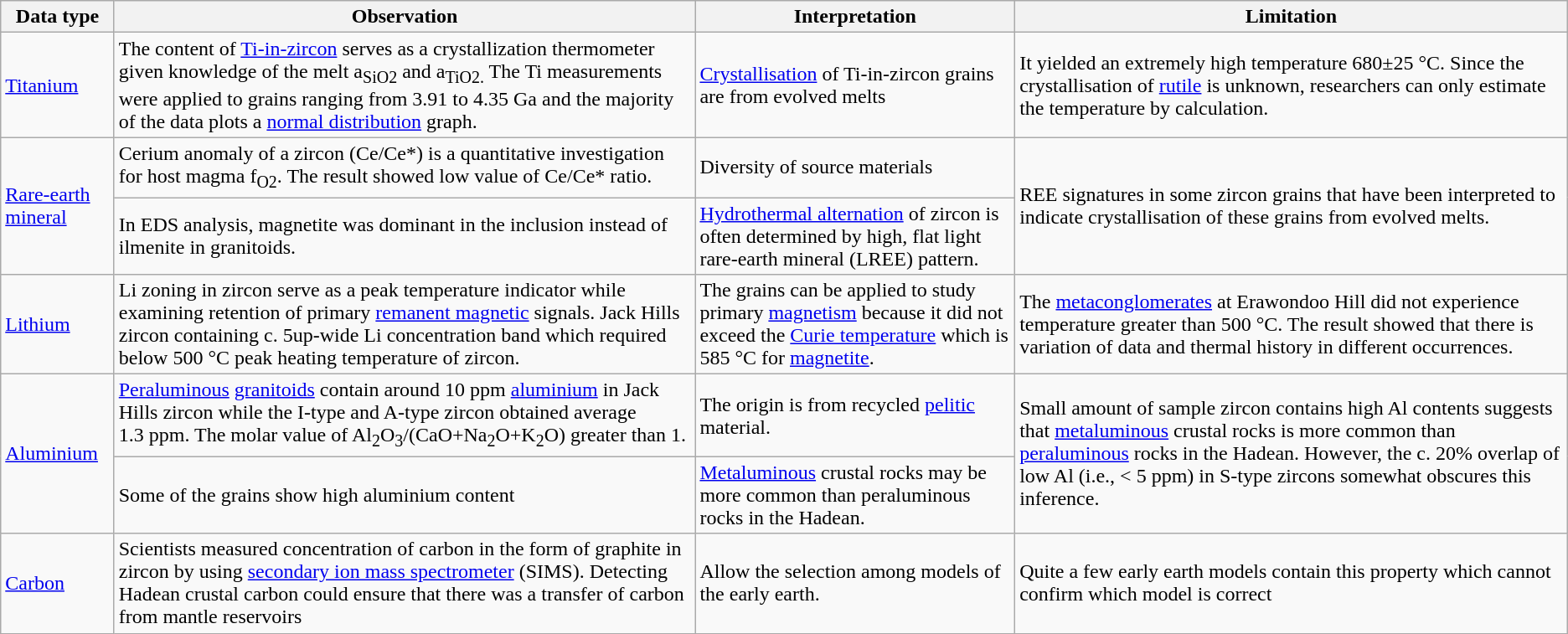<table class="wikitable">
<tr>
<th>Data type</th>
<th>Observation</th>
<th>Interpretation</th>
<th>Limitation</th>
</tr>
<tr>
<td><a href='#'>Titanium</a></td>
<td>The content of <a href='#'>Ti-in-zircon</a> serves as a crystallization thermometer given knowledge of the melt a<sub>SiO2</sub> and a<sub>TiO2.</sub> The Ti measurements were applied to grains ranging from 3.91 to 4.35 Ga and the majority of the data plots a <a href='#'>normal distribution</a> graph.</td>
<td><a href='#'>Crystallisation</a> of Ti-in-zircon grains are from evolved melts</td>
<td>It yielded an extremely high temperature 680±25 °C. Since the crystallisation of <a href='#'>rutile</a> is unknown, researchers can only estimate the temperature by calculation.</td>
</tr>
<tr>
<td rowspan="2"><a href='#'>Rare-earth mineral</a></td>
<td>Cerium anomaly of a zircon (Ce/Ce*) is a quantitative investigation for host magma f<sub>O2</sub>. The result showed low value of Ce/Ce* ratio.</td>
<td>Diversity of source materials</td>
<td rowspan="2">REE signatures in some zircon grains that have been interpreted to indicate crystallisation of these grains from evolved melts.</td>
</tr>
<tr>
<td>In EDS analysis, magnetite was dominant in the inclusion instead of ilmenite in granitoids.</td>
<td><a href='#'>Hydrothermal alternation</a> of zircon is often determined by high, flat light rare-earth mineral (LREE) pattern.</td>
</tr>
<tr>
<td><a href='#'>Lithium</a></td>
<td>Li zoning in zircon serve as a peak temperature indicator while examining retention of primary <a href='#'>remanent magnetic</a> signals. Jack Hills zircon containing c. 5up-wide Li concentration band which required below 500 °C peak heating temperature of zircon.</td>
<td>The grains can be applied to study primary <a href='#'>magnetism</a> because it did not exceed the <a href='#'>Curie temperature</a> which is 585 °C for <a href='#'>magnetite</a>.</td>
<td>The <a href='#'>metaconglomerates</a> at Erawondoo Hill did not experience temperature greater than 500 °C. The result showed that there is variation of data and thermal history in different occurrences.</td>
</tr>
<tr>
<td rowspan="2"><a href='#'>Aluminium</a></td>
<td><a href='#'>Peraluminous</a> <a href='#'>granitoids</a> contain around 10 ppm <a href='#'>aluminium</a> in Jack Hills zircon while the I-type and A-type zircon obtained average 1.3 ppm. The molar value of Al<sub>2</sub>O<sub>3</sub>/(CaO+Na<sub>2</sub>O+K<sub>2</sub>O) greater than 1.</td>
<td>The origin is from recycled <a href='#'>pelitic</a> material.</td>
<td rowspan="2">Small amount of sample zircon contains high Al contents suggests that <a href='#'>metaluminous</a> crustal rocks is more common than <a href='#'>peraluminous</a> rocks in the Hadean. However, the c. 20% overlap of low Al (i.e., < 5 ppm) in S-type zircons somewhat obscures this inference.</td>
</tr>
<tr>
<td>Some of the grains show high aluminium content</td>
<td><a href='#'>Metaluminous</a> crustal rocks may be more common than peraluminous rocks in the Hadean.</td>
</tr>
<tr>
<td><a href='#'>Carbon</a></td>
<td>Scientists measured concentration of carbon in the form of graphite in zircon by using <a href='#'>secondary ion mass spectrometer</a> (SIMS). Detecting Hadean crustal carbon could ensure that there was a transfer of carbon from mantle reservoirs</td>
<td>Allow the selection among models of the early earth.</td>
<td>Quite a few early earth models contain this property which cannot confirm which model is correct</td>
</tr>
</table>
